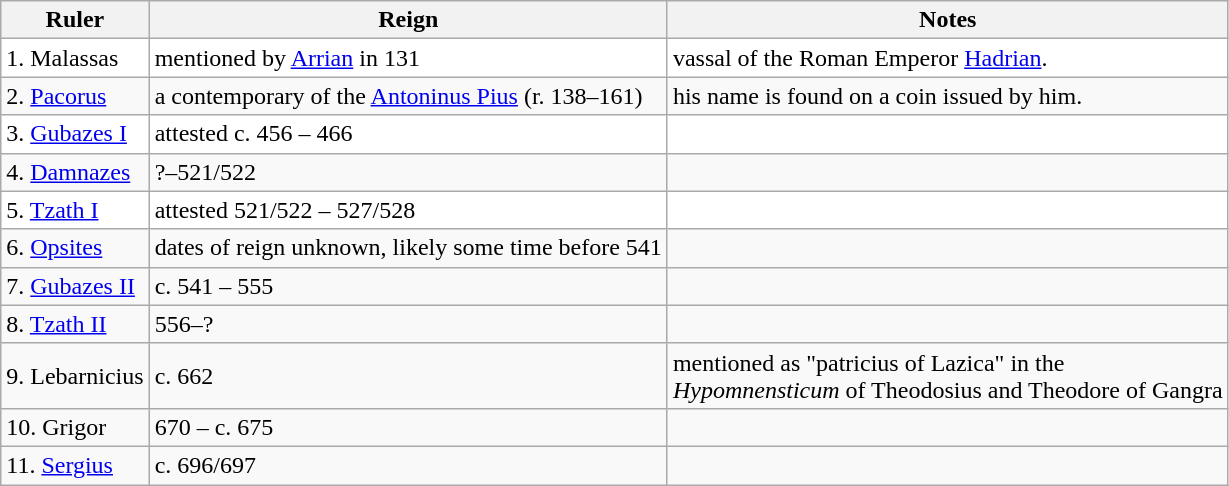<table class="wikitable sortable">
<tr>
<th>Ruler</th>
<th>Reign</th>
<th>Notes</th>
</tr>
<tr style="background:#fff;">
<td>1. Malassas</td>
<td>mentioned by <a href='#'>Arrian</a> in 131</td>
<td>vassal of the Roman Emperor <a href='#'>Hadrian</a>.</td>
</tr>
<tr>
<td>2. <a href='#'>Pacorus</a></td>
<td>a contemporary of the <a href='#'>Antoninus Pius</a> (r. 138–161)</td>
<td>his name is found on a coin issued by him.</td>
</tr>
<tr style="background:#fff;">
<td>3. <a href='#'>Gubazes I</a></td>
<td>attested c. 456 – 466</td>
<td></td>
</tr>
<tr>
<td>4. <a href='#'>Damnazes</a></td>
<td>?–521/522</td>
<td></td>
</tr>
<tr style="background:#fff;">
<td>5. <a href='#'>Tzath I</a></td>
<td>attested 521/522 – 527/528</td>
<td></td>
</tr>
<tr>
<td>6. <a href='#'>Opsites</a></td>
<td>dates of reign unknown, likely some time before 541</td>
<td></td>
</tr>
<tr>
<td>7. <a href='#'>Gubazes II</a></td>
<td>c. 541 – 555</td>
<td></td>
</tr>
<tr>
<td>8. <a href='#'>Tzath II</a></td>
<td>556–?</td>
<td></td>
</tr>
<tr>
<td>9. Lebarnicius</td>
<td>c. 662</td>
<td>mentioned as "patricius of Lazica" in the<br><em>Hypomnensticum</em> of Theodosius and Theodore of Gangra</td>
</tr>
<tr>
<td>10. Grigor</td>
<td>670 – c. 675</td>
<td></td>
</tr>
<tr>
<td>11. <a href='#'>Sergius</a></td>
<td>c. 696/697</td>
<td></td>
</tr>
</table>
